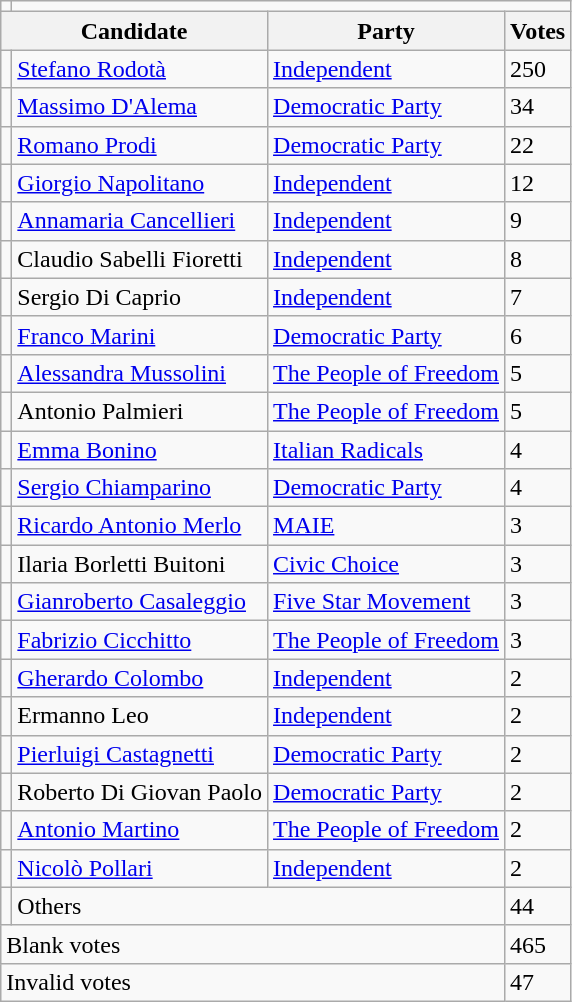<table class="wikitable" style="font-size: align=left">
<tr>
<td></td>
</tr>
<tr>
<th colspan=2>Candidate</th>
<th>Party</th>
<th>Votes</th>
</tr>
<tr>
<td bgcolor=></td>
<td><a href='#'>Stefano Rodotà</a></td>
<td><a href='#'>Independent</a></td>
<td>250</td>
</tr>
<tr>
<td bgcolor=></td>
<td><a href='#'>Massimo D'Alema</a></td>
<td><a href='#'>Democratic Party</a></td>
<td>34</td>
</tr>
<tr>
<td bgcolor=></td>
<td><a href='#'>Romano Prodi</a></td>
<td><a href='#'>Democratic Party</a></td>
<td>22</td>
</tr>
<tr>
<td bgcolor=></td>
<td><a href='#'>Giorgio Napolitano</a></td>
<td><a href='#'>Independent</a></td>
<td>12</td>
</tr>
<tr>
<td bgcolor=></td>
<td><a href='#'>Annamaria Cancellieri</a></td>
<td><a href='#'>Independent</a></td>
<td>9</td>
</tr>
<tr>
<td bgcolor=></td>
<td>Claudio Sabelli Fioretti</td>
<td><a href='#'>Independent</a></td>
<td>8</td>
</tr>
<tr>
<td bgcolor=></td>
<td>Sergio Di Caprio</td>
<td><a href='#'>Independent</a></td>
<td>7</td>
</tr>
<tr>
<td bgcolor=></td>
<td><a href='#'>Franco Marini</a></td>
<td><a href='#'>Democratic Party</a></td>
<td>6</td>
</tr>
<tr>
<td bgcolor=></td>
<td><a href='#'>Alessandra Mussolini</a></td>
<td><a href='#'>The People of Freedom</a></td>
<td>5</td>
</tr>
<tr>
<td bgcolor=></td>
<td>Antonio Palmieri</td>
<td><a href='#'>The People of Freedom</a></td>
<td>5</td>
</tr>
<tr>
<td bgcolor=></td>
<td><a href='#'>Emma Bonino</a></td>
<td><a href='#'>Italian Radicals</a></td>
<td>4</td>
</tr>
<tr>
<td bgcolor=></td>
<td><a href='#'>Sergio Chiamparino</a></td>
<td><a href='#'>Democratic Party</a></td>
<td>4</td>
</tr>
<tr>
<td bgcolor=></td>
<td><a href='#'>Ricardo Antonio Merlo</a></td>
<td><a href='#'>MAIE</a></td>
<td>3</td>
</tr>
<tr>
<td bgcolor=></td>
<td>Ilaria Borletti Buitoni</td>
<td><a href='#'>Civic Choice</a></td>
<td>3</td>
</tr>
<tr>
<td bgcolor=></td>
<td><a href='#'>Gianroberto Casaleggio</a></td>
<td><a href='#'>Five Star Movement</a></td>
<td>3</td>
</tr>
<tr>
<td bgcolor=></td>
<td><a href='#'>Fabrizio Cicchitto</a></td>
<td><a href='#'>The People of Freedom</a></td>
<td>3</td>
</tr>
<tr>
<td bgcolor=></td>
<td><a href='#'>Gherardo Colombo</a></td>
<td><a href='#'>Independent</a></td>
<td>2</td>
</tr>
<tr>
<td bgcolor=></td>
<td>Ermanno Leo</td>
<td><a href='#'>Independent</a></td>
<td>2</td>
</tr>
<tr>
<td bgcolor=></td>
<td><a href='#'>Pierluigi Castagnetti</a></td>
<td><a href='#'>Democratic Party</a></td>
<td>2</td>
</tr>
<tr>
<td bgcolor=></td>
<td>Roberto Di Giovan Paolo</td>
<td><a href='#'>Democratic Party</a></td>
<td>2</td>
</tr>
<tr>
<td bgcolor=></td>
<td><a href='#'>Antonio Martino</a></td>
<td><a href='#'>The People of Freedom</a></td>
<td>2</td>
</tr>
<tr>
<td bgcolor=></td>
<td><a href='#'>Nicolò Pollari</a></td>
<td><a href='#'>Independent</a></td>
<td>2</td>
</tr>
<tr>
<td bgcolor=></td>
<td colspan=2>Others</td>
<td>44</td>
</tr>
<tr>
<td colspan=3>Blank votes</td>
<td>465</td>
</tr>
<tr>
<td colspan=3>Invalid votes</td>
<td>47</td>
</tr>
</table>
